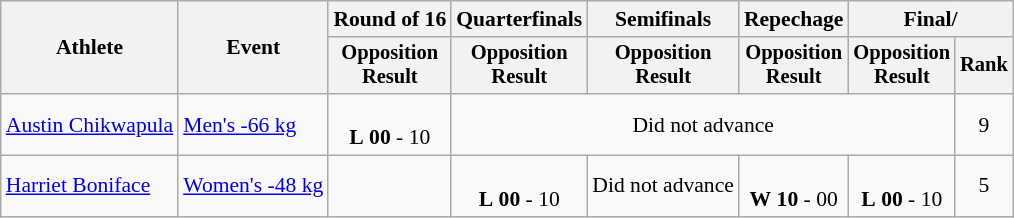<table class="wikitable" style="font-size:90%;">
<tr>
<th rowspan=2>Athlete</th>
<th rowspan=2>Event</th>
<th>Round of 16</th>
<th>Quarterfinals</th>
<th>Semifinals</th>
<th>Repechage</th>
<th colspan=2>Final/</th>
</tr>
<tr style="font-size:95%">
<th>Opposition<br>Result</th>
<th>Opposition<br>Result</th>
<th>Opposition<br>Result</th>
<th>Opposition<br>Result</th>
<th>Opposition<br>Result</th>
<th>Rank</th>
</tr>
<tr align=center>
<td align=left><a href='#'>Austin Chikwapula</a></td>
<td align=left><a href='#'>Men's -66 kg</a></td>
<td><br><strong>L</strong> <strong>00</strong> - 10</td>
<td colspan=4>Did not advance</td>
<td>9</td>
</tr>
<tr align=center>
<td align=left><a href='#'>Harriet Boniface</a></td>
<td align=left><a href='#'>Women's -48 kg</a></td>
<td></td>
<td><br><strong>L</strong> <strong>00</strong> - 10</td>
<td>Did not advance</td>
<td><br><strong>W</strong> <strong>10</strong> - 00</td>
<td><br><strong>L</strong> <strong>00</strong> - 10</td>
<td>5</td>
</tr>
</table>
